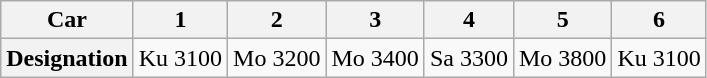<table class="wikitable">
<tr>
<th>Car</th>
<th>1</th>
<th>2</th>
<th>3</th>
<th>4</th>
<th>5</th>
<th>6</th>
</tr>
<tr>
<th>Designation</th>
<td>Ku 3100</td>
<td>Mo 3200</td>
<td>Mo 3400</td>
<td>Sa 3300</td>
<td>Mo 3800</td>
<td>Ku 3100</td>
</tr>
</table>
